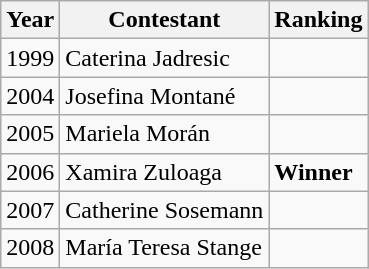<table class="wikitable">
<tr>
<th bgcolor=#cccccc>Year</th>
<th bgcolor=#cccccc>Contestant</th>
<th bgcolor=#cccccc>Ranking</th>
</tr>
<tr>
<td>1999</td>
<td>Caterina Jadresic</td>
<td></td>
</tr>
<tr>
<td>2004</td>
<td>Josefina Montané</td>
<td></td>
</tr>
<tr>
<td>2005</td>
<td>Mariela Morán</td>
<td></td>
</tr>
<tr>
<td>2006</td>
<td>Xamira Zuloaga</td>
<td><strong>Winner</strong></td>
</tr>
<tr>
<td>2007</td>
<td>Catherine Sosemann</td>
<td></td>
</tr>
<tr>
<td>2008</td>
<td>María Teresa Stange</td>
<td></td>
</tr>
</table>
